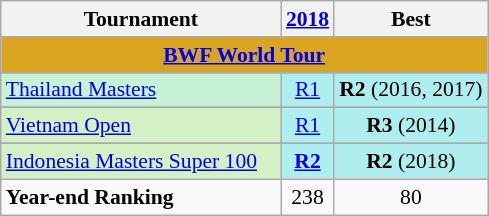<table style='font-size: 90%; text-align:center;' class='wikitable'>
<tr>
<th width=180>Tournament</th>
<th><a href='#'>2018</a></th>
<th>Best</th>
</tr>
<tr bgcolor=DAA520>
<td colspan=20 align=center><strong><a href='#'>BWF World Tour</a></strong></td>
</tr>
<tr>
</tr>
<tr bgcolor=#C7F2D5>
<td align=left> <a href='#'>Thailand Masters</a></td>
<td bgcolor=AFEEEE><a href='#'>R1</a></td>
<td bgcolor=AFEEEE><strong>R2</strong> (2016, 2017)</td>
</tr>
<tr>
</tr>
<tr bgcolor=#D4F1C5>
<td align=left> <a href='#'>Vietnam Open</a></td>
<td bgcolor=AFEEEE><a href='#'>R1</a></td>
<td bgcolor=AFEEEE><strong>R3</strong> (2014)</td>
</tr>
<tr>
</tr>
<tr bgcolor=#D4F1C5>
<td align=left> <a href='#'>Indonesia Masters Super 100</a></td>
<td bgcolor=AFEEEE><a href='#'><strong>R2</strong></a></td>
<td bgcolor=AFEEEE><strong>R2</strong> (2018)</td>
</tr>
<tr>
<td align=left><strong>Year-end Ranking</strong></td>
<td align=center>238</td>
<td align=center>80</td>
</tr>
</table>
